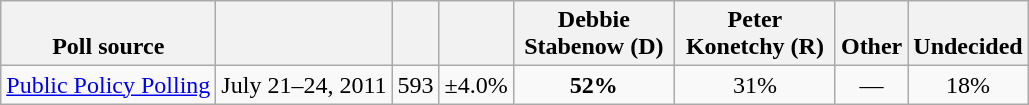<table class="wikitable" style="text-align:center">
<tr valign= bottom>
<th>Poll source</th>
<th></th>
<th></th>
<th></th>
<th style="width:100px;">Debbie<br>Stabenow (D)</th>
<th style="width:100px;">Peter<br>Konetchy (R)</th>
<th>Other</th>
<th>Undecided</th>
</tr>
<tr>
<td align=left><a href='#'>Public Policy Polling</a></td>
<td>July 21–24, 2011</td>
<td>593</td>
<td>±4.0%</td>
<td><strong>52%</strong></td>
<td>31%</td>
<td>—</td>
<td>18%</td>
</tr>
</table>
